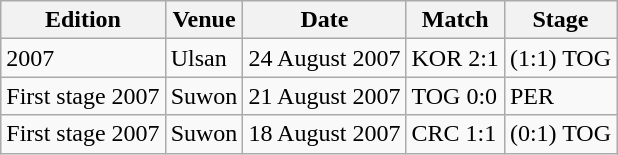<table class="wikitable" border="1">
<tr>
<th>Edition</th>
<th>Venue</th>
<th>Date</th>
<th>Match</th>
<th>Stage</th>
</tr>
<tr>
<td>2007</td>
<td>Ulsan</td>
<td>24 August 2007</td>
<td>KOR 2:1</td>
<td>(1:1) TOG</td>
</tr>
<tr>
<td>First stage 2007</td>
<td>Suwon</td>
<td>21 August 2007</td>
<td>TOG 0:0</td>
<td>PER</td>
</tr>
<tr>
<td>First stage 2007</td>
<td>Suwon</td>
<td>18 August 2007</td>
<td>CRC 1:1</td>
<td>(0:1) TOG</td>
</tr>
</table>
